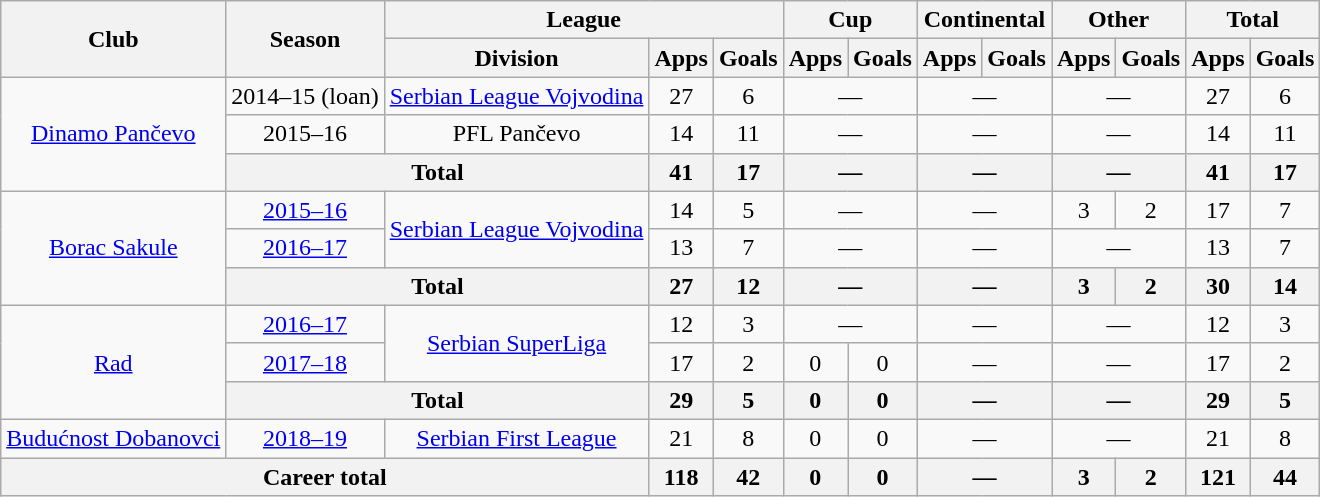<table class="wikitable" style="text-align:center">
<tr>
<th rowspan="2">Club</th>
<th rowspan="2">Season</th>
<th colspan="3">League</th>
<th colspan="2">Cup</th>
<th colspan="2">Continental</th>
<th colspan="2">Other</th>
<th colspan="2">Total</th>
</tr>
<tr>
<th>Division</th>
<th>Apps</th>
<th>Goals</th>
<th>Apps</th>
<th>Goals</th>
<th>Apps</th>
<th>Goals</th>
<th>Apps</th>
<th>Goals</th>
<th>Apps</th>
<th>Goals</th>
</tr>
<tr>
<td rowspan="3"><a href='#'>Dinamo Pančevo</a></td>
<td>2014–15 (loan)</td>
<td><a href='#'>Serbian League Vojvodina</a></td>
<td>27</td>
<td>6</td>
<td colspan="2">—</td>
<td colspan="2">—</td>
<td colspan="2">—</td>
<td>27</td>
<td>6</td>
</tr>
<tr>
<td>2015–16</td>
<td>PFL Pančevo</td>
<td>14</td>
<td>11</td>
<td colspan="2">—</td>
<td colspan="2">—</td>
<td colspan="2">—</td>
<td>14</td>
<td>11</td>
</tr>
<tr>
<th colspan="2">Total</th>
<th>41</th>
<th>17</th>
<th colspan="2">—</th>
<th colspan="2">—</th>
<th colspan="2">—</th>
<th>41</th>
<th>17</th>
</tr>
<tr>
<td rowspan="3"><a href='#'>Borac Sakule</a></td>
<td><a href='#'>2015–16</a></td>
<td rowspan="2"><a href='#'>Serbian League Vojvodina</a></td>
<td>14</td>
<td>5</td>
<td colspan="2">—</td>
<td colspan="2">—</td>
<td>3</td>
<td>2</td>
<td>17</td>
<td>7</td>
</tr>
<tr>
<td><a href='#'>2016–17</a></td>
<td>13</td>
<td>7</td>
<td colspan="2">—</td>
<td colspan="2">—</td>
<td colspan="2">—</td>
<td>13</td>
<td>7</td>
</tr>
<tr>
<th colspan="2">Total</th>
<th>27</th>
<th>12</th>
<th colspan="2">—</th>
<th colspan="2">—</th>
<th>3</th>
<th>2</th>
<th>30</th>
<th>14</th>
</tr>
<tr>
<td rowspan="3"><a href='#'>Rad</a></td>
<td><a href='#'>2016–17</a></td>
<td rowspan="2"><a href='#'>Serbian SuperLiga</a></td>
<td>12</td>
<td>3</td>
<td colspan="2">—</td>
<td colspan="2">—</td>
<td colspan="2">—</td>
<td>12</td>
<td>3</td>
</tr>
<tr>
<td><a href='#'>2017–18</a></td>
<td>17</td>
<td>2</td>
<td>0</td>
<td>0</td>
<td colspan="2">—</td>
<td colspan="2">—</td>
<td>17</td>
<td>2</td>
</tr>
<tr>
<th colspan="2">Total</th>
<th>29</th>
<th>5</th>
<th>0</th>
<th>0</th>
<th colspan="2">—</th>
<th colspan="2">—</th>
<th>29</th>
<th>5</th>
</tr>
<tr>
<td><a href='#'>Budućnost Dobanovci</a></td>
<td><a href='#'>2018–19</a></td>
<td><a href='#'>Serbian First League</a></td>
<td>21</td>
<td>8</td>
<td>0</td>
<td>0</td>
<td colspan="2">—</td>
<td colspan="2">—</td>
<td>21</td>
<td>8</td>
</tr>
<tr>
<th colspan="3">Career total</th>
<th>118</th>
<th>42</th>
<th>0</th>
<th>0</th>
<th colspan="2">—</th>
<th>3</th>
<th>2</th>
<th>121</th>
<th>44</th>
</tr>
</table>
